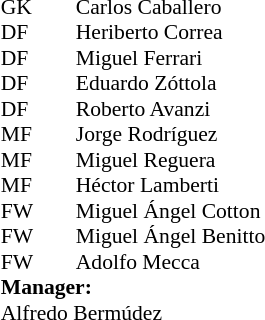<table cellspacing="0" cellpadding="0" style="font-size:90%; margin:0.2em auto;">
<tr>
<th width="25"></th>
<th width="25"></th>
</tr>
<tr>
<td>GK</td>
<td></td>
<td> Carlos Caballero</td>
</tr>
<tr>
<td>DF</td>
<td></td>
<td> Heriberto Correa</td>
</tr>
<tr>
<td>DF</td>
<td></td>
<td> Miguel Ferrari</td>
<td></td>
</tr>
<tr>
<td>DF</td>
<td></td>
<td> Eduardo Zóttola</td>
</tr>
<tr>
<td>DF</td>
<td></td>
<td> Roberto Avanzi</td>
</tr>
<tr>
<td>MF</td>
<td></td>
<td> Jorge Rodríguez</td>
</tr>
<tr>
<td>MF</td>
<td></td>
<td> Miguel Reguera</td>
</tr>
<tr>
<td>MF</td>
<td></td>
<td> Héctor Lamberti</td>
<td></td>
</tr>
<tr>
<td>FW</td>
<td></td>
<td> Miguel Ángel Cotton</td>
<td></td>
</tr>
<tr>
<td>FW</td>
<td></td>
<td> Miguel Ángel Benitto</td>
<td></td>
<td></td>
</tr>
<tr>
<td>FW</td>
<td></td>
<td> Adolfo Mecca</td>
</tr>
<tr>
<td colspan=3><strong>Manager:</strong></td>
</tr>
<tr>
<td colspan=4> Alfredo Bermúdez</td>
</tr>
</table>
